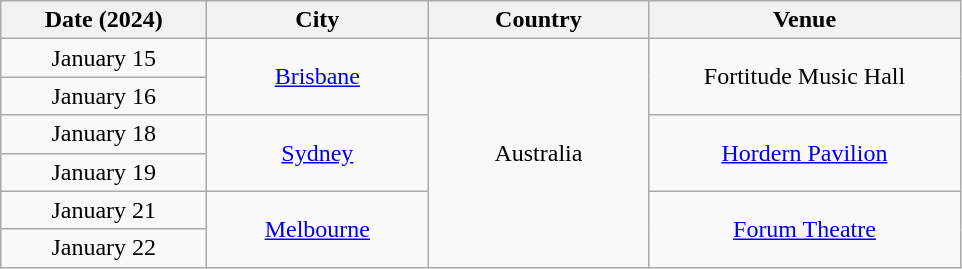<table class="wikitable" style="text-align:center;">
<tr>
<th width="130">Date (2024)</th>
<th width="140">City</th>
<th width="140">Country</th>
<th width="200">Venue</th>
</tr>
<tr>
<td>January 15</td>
<td rowspan="2"><a href='#'>Brisbane</a></td>
<td rowspan="6">Australia</td>
<td rowspan="2">Fortitude Music Hall</td>
</tr>
<tr>
<td>January 16</td>
</tr>
<tr>
<td>January 18</td>
<td rowspan="2"><a href='#'>Sydney</a></td>
<td rowspan="2"><a href='#'>Hordern Pavilion</a></td>
</tr>
<tr>
<td>January 19</td>
</tr>
<tr>
<td>January 21</td>
<td rowspan="2"><a href='#'>Melbourne</a></td>
<td rowspan="2"><a href='#'>Forum Theatre</a></td>
</tr>
<tr>
<td>January 22</td>
</tr>
</table>
